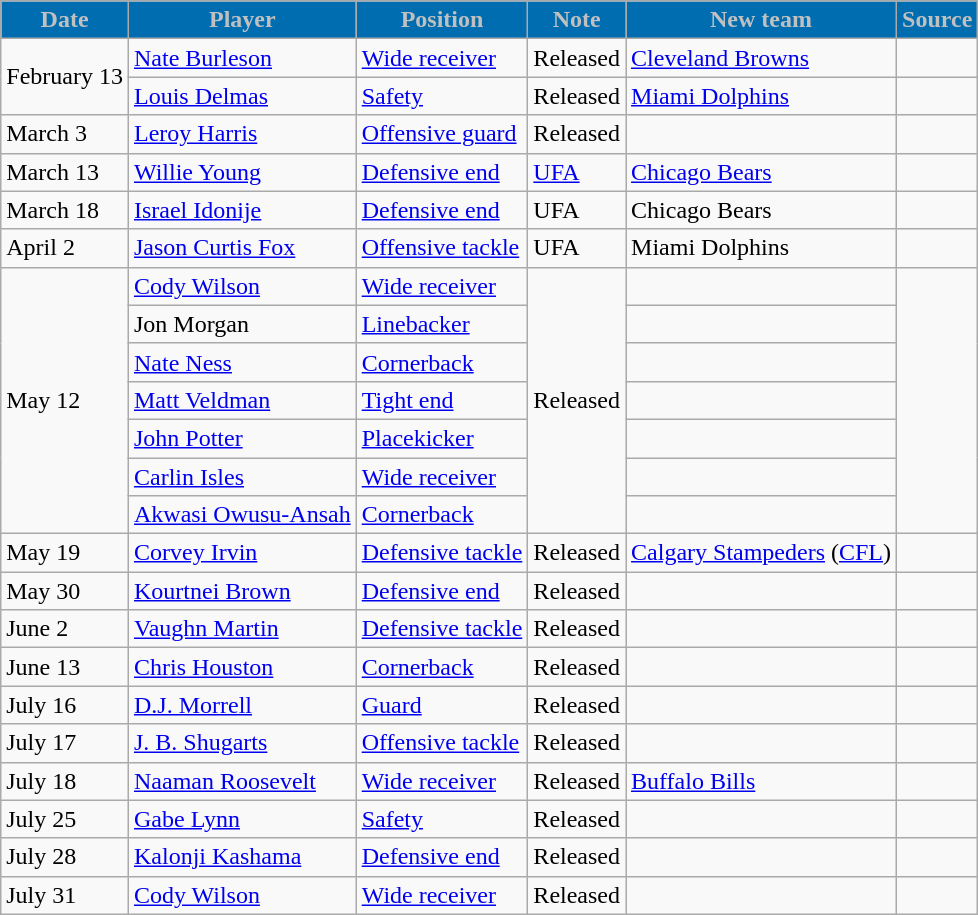<table class="wikitable">
<tr>
<th style="background:#006DB0;color:silver">Date</th>
<th style="background:#006DB0;color:silver">Player</th>
<th style="background:#006DB0;color:silver">Position</th>
<th style="background:#006DB0;color:silver">Note</th>
<th style="background:#006DB0;color:silver">New team</th>
<th style="background:#006DB0;color:silver">Source</th>
</tr>
<tr>
<td rowspan="2">February 13</td>
<td><a href='#'>Nate Burleson</a></td>
<td><a href='#'>Wide receiver</a></td>
<td>Released</td>
<td><a href='#'>Cleveland Browns</a></td>
<td></td>
</tr>
<tr>
<td><a href='#'>Louis Delmas</a></td>
<td><a href='#'>Safety</a></td>
<td>Released</td>
<td><a href='#'>Miami Dolphins</a></td>
<td></td>
</tr>
<tr>
<td>March 3</td>
<td><a href='#'>Leroy Harris</a></td>
<td><a href='#'>Offensive guard</a></td>
<td>Released</td>
<td></td>
<td></td>
</tr>
<tr>
<td>March 13</td>
<td><a href='#'>Willie Young</a></td>
<td><a href='#'>Defensive end</a></td>
<td><a href='#'>UFA</a></td>
<td><a href='#'>Chicago Bears</a></td>
<td></td>
</tr>
<tr>
<td>March 18</td>
<td><a href='#'>Israel Idonije</a></td>
<td><a href='#'>Defensive end</a></td>
<td>UFA</td>
<td>Chicago Bears</td>
<td></td>
</tr>
<tr>
<td>April 2</td>
<td><a href='#'>Jason Curtis Fox</a></td>
<td><a href='#'>Offensive tackle</a></td>
<td>UFA</td>
<td>Miami Dolphins</td>
<td></td>
</tr>
<tr>
<td rowspan="7">May 12</td>
<td><a href='#'>Cody Wilson</a></td>
<td><a href='#'>Wide receiver</a></td>
<td rowspan="7" style="text-align:center;">Released</td>
<td></td>
<td rowspan="7"></td>
</tr>
<tr>
<td>Jon Morgan</td>
<td><a href='#'>Linebacker</a></td>
<td></td>
</tr>
<tr>
<td><a href='#'>Nate Ness</a></td>
<td><a href='#'>Cornerback</a></td>
<td></td>
</tr>
<tr>
<td><a href='#'>Matt Veldman</a></td>
<td><a href='#'>Tight end</a></td>
<td></td>
</tr>
<tr>
<td><a href='#'>John Potter</a></td>
<td><a href='#'>Placekicker</a></td>
<td></td>
</tr>
<tr>
<td><a href='#'>Carlin Isles</a></td>
<td><a href='#'>Wide receiver</a></td>
<td></td>
</tr>
<tr>
<td><a href='#'>Akwasi Owusu-Ansah</a></td>
<td><a href='#'>Cornerback</a></td>
<td></td>
</tr>
<tr>
<td>May 19</td>
<td><a href='#'>Corvey Irvin</a></td>
<td><a href='#'>Defensive tackle</a></td>
<td>Released</td>
<td><a href='#'>Calgary Stampeders</a> (<a href='#'>CFL</a>)</td>
<td></td>
</tr>
<tr>
<td>May 30</td>
<td><a href='#'>Kourtnei Brown</a></td>
<td><a href='#'>Defensive end</a></td>
<td>Released</td>
<td></td>
<td></td>
</tr>
<tr>
<td>June 2</td>
<td><a href='#'>Vaughn Martin</a></td>
<td><a href='#'>Defensive tackle</a></td>
<td>Released</td>
<td></td>
<td></td>
</tr>
<tr>
<td>June 13</td>
<td><a href='#'>Chris Houston</a></td>
<td><a href='#'>Cornerback</a></td>
<td>Released</td>
<td></td>
<td></td>
</tr>
<tr>
<td>July 16</td>
<td><a href='#'>D.J. Morrell</a></td>
<td><a href='#'>Guard</a></td>
<td>Released</td>
<td></td>
<td></td>
</tr>
<tr>
<td>July 17</td>
<td><a href='#'>J. B. Shugarts</a></td>
<td><a href='#'>Offensive tackle</a></td>
<td>Released</td>
<td></td>
<td></td>
</tr>
<tr>
<td>July 18</td>
<td><a href='#'>Naaman Roosevelt</a></td>
<td><a href='#'>Wide receiver</a></td>
<td>Released</td>
<td><a href='#'>Buffalo Bills</a></td>
<td></td>
</tr>
<tr>
<td>July 25</td>
<td><a href='#'>Gabe Lynn</a></td>
<td><a href='#'>Safety</a></td>
<td>Released</td>
<td></td>
<td></td>
</tr>
<tr>
<td>July 28</td>
<td><a href='#'>Kalonji Kashama</a></td>
<td><a href='#'>Defensive end</a></td>
<td>Released</td>
<td></td>
<td></td>
</tr>
<tr>
<td>July 31</td>
<td><a href='#'>Cody Wilson</a></td>
<td><a href='#'>Wide receiver</a></td>
<td>Released</td>
<td></td>
<td></td>
</tr>
</table>
